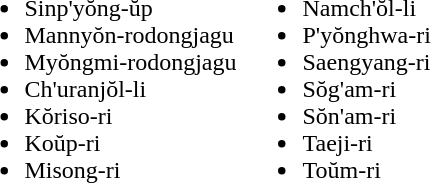<table>
<tr>
<td valign="top"><br><ul><li>Sinp'yŏng-ŭp</li><li>Mannyŏn-rodongjagu</li><li>Myŏngmi-rodongjagu</li><li>Ch'uranjŏl-li</li><li>Kŏriso-ri</li><li>Koŭp-ri</li><li>Misong-ri</li></ul></td>
<td valign="top"><br><ul><li>Namch'ŏl-li</li><li>P'yŏnghwa-ri</li><li>Saengyang-ri</li><li>Sŏg'am-ri</li><li>Sŏn'am-ri</li><li>Taeji-ri</li><li>Toŭm-ri</li></ul></td>
</tr>
</table>
